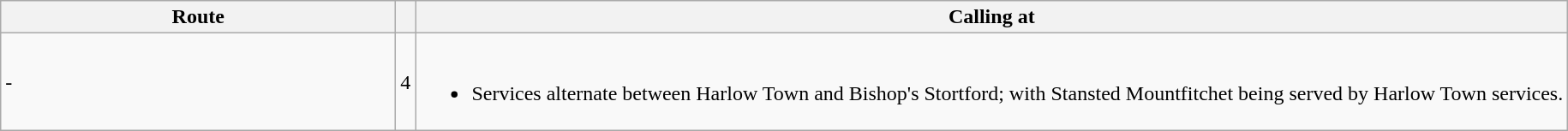<table class="wikitable">
<tr>
<th style="width:300px;">Route</th>
<th></th>
<th>Calling at</th>
</tr>
<tr>
<td> - </td>
<td>4</td>
<td><br><ul><li>Services alternate between Harlow Town and Bishop's Stortford; with Stansted Mountfitchet being served by Harlow Town services.</li></ul></td>
</tr>
</table>
